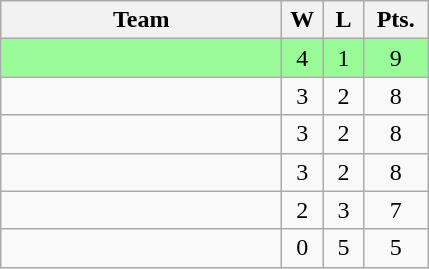<table class="wikitable" style="text-align:center">
<tr>
<th width=180px>Team</th>
<th width=20px>W</th>
<th width=20px>L</th>
<th width=35px>Pts.</th>
</tr>
<tr bgcolor="#98fb98">
<td align=left></td>
<td>4</td>
<td>1</td>
<td>9</td>
</tr>
<tr>
<td align=left></td>
<td>3</td>
<td>2</td>
<td>8</td>
</tr>
<tr>
<td align=left></td>
<td>3</td>
<td>2</td>
<td>8</td>
</tr>
<tr>
<td align=left></td>
<td>3</td>
<td>2</td>
<td>8</td>
</tr>
<tr>
<td align=left></td>
<td>2</td>
<td>3</td>
<td>7</td>
</tr>
<tr>
<td align=left></td>
<td>0</td>
<td>5</td>
<td>5</td>
</tr>
</table>
